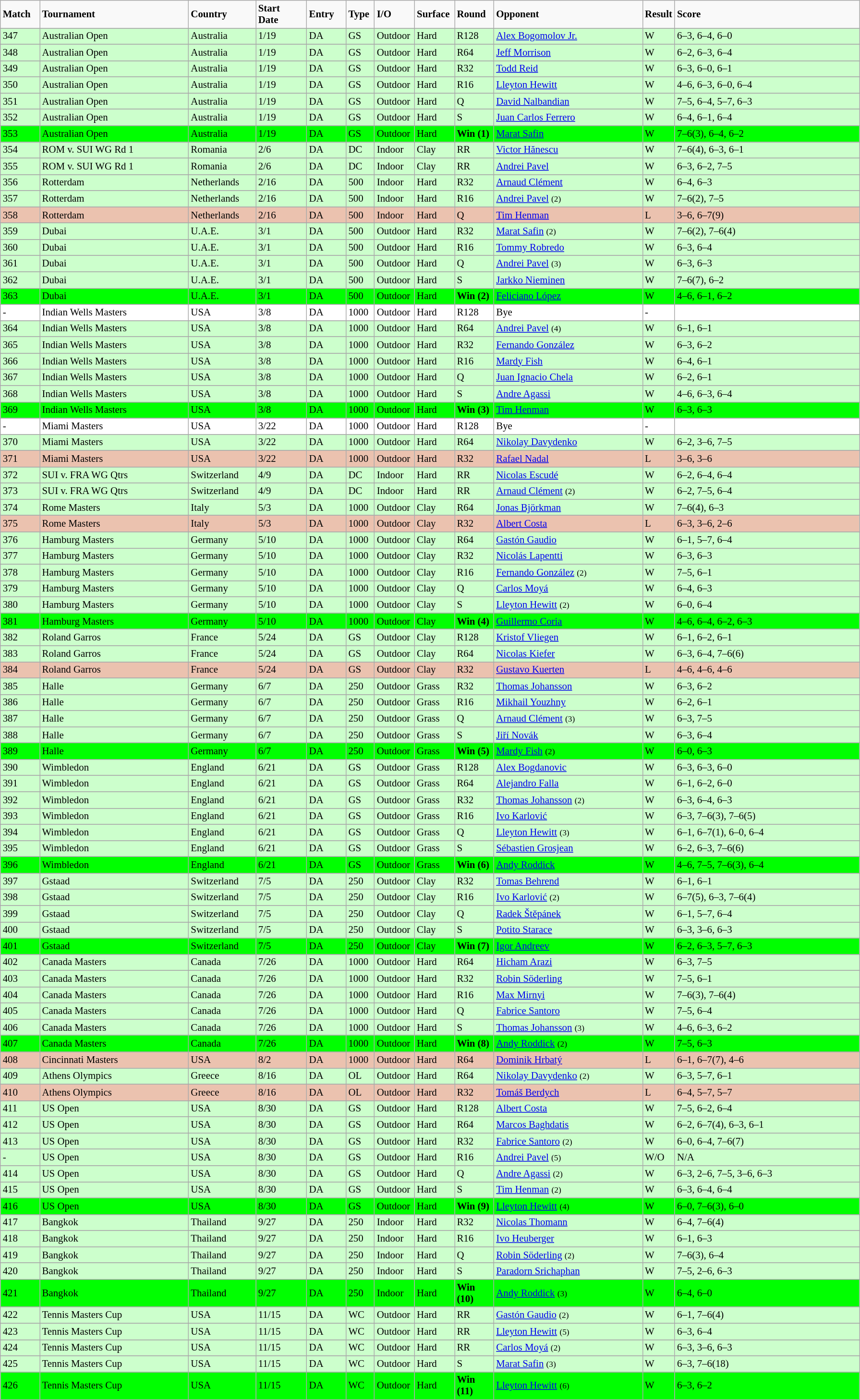<table class="wikitable sortable" style="font-size:87%;">
<tr style="font-weight:bold">
<td width="48">Match</td>
<td width="200">Tournament</td>
<td width="87">Country</td>
<td width="64">Start<br>Date</td>
<td width="48">Entry</td>
<td width="33">Type</td>
<td width="49">I/O</td>
<td width="49">Surface</td>
<td width="48">Round</td>
<td width="200">Opponent</td>
<td width="38">Result</td>
<td width="250">Score</td>
</tr>
<tr>
</tr>
<tr bgcolor=#CCFFCC>
<td>347</td>
<td>Australian Open</td>
<td>Australia</td>
<td>1/19</td>
<td>DA</td>
<td>GS</td>
<td>Outdoor</td>
<td>Hard</td>
<td>R128</td>
<td> <a href='#'>Alex Bogomolov Jr.</a></td>
<td>W</td>
<td>6–3, 6–4, 6–0</td>
</tr>
<tr>
</tr>
<tr bgcolor=#CCFFCC>
<td>348</td>
<td>Australian Open</td>
<td>Australia</td>
<td>1/19</td>
<td>DA</td>
<td>GS</td>
<td>Outdoor</td>
<td>Hard</td>
<td>R64</td>
<td> <a href='#'>Jeff Morrison</a></td>
<td>W</td>
<td>6–2, 6–3, 6–4</td>
</tr>
<tr>
</tr>
<tr bgcolor=#CCFFCC>
<td>349</td>
<td>Australian Open</td>
<td>Australia</td>
<td>1/19</td>
<td>DA</td>
<td>GS</td>
<td>Outdoor</td>
<td>Hard</td>
<td>R32</td>
<td> <a href='#'>Todd Reid</a></td>
<td>W</td>
<td>6–3, 6–0, 6–1</td>
</tr>
<tr>
</tr>
<tr bgcolor=#CCFFCC>
<td>350</td>
<td>Australian Open</td>
<td>Australia</td>
<td>1/19</td>
<td>DA</td>
<td>GS</td>
<td>Outdoor</td>
<td>Hard</td>
<td>R16</td>
<td> <a href='#'>Lleyton Hewitt</a></td>
<td>W</td>
<td>4–6, 6–3, 6–0, 6–4</td>
</tr>
<tr>
</tr>
<tr bgcolor=#CCFFCC>
<td>351</td>
<td>Australian Open</td>
<td>Australia</td>
<td>1/19</td>
<td>DA</td>
<td>GS</td>
<td>Outdoor</td>
<td>Hard</td>
<td>Q</td>
<td> <a href='#'>David Nalbandian</a></td>
<td>W</td>
<td>7–5, 6–4, 5–7, 6–3</td>
</tr>
<tr>
</tr>
<tr bgcolor=#CCFFCC>
<td>352</td>
<td>Australian Open</td>
<td>Australia</td>
<td>1/19</td>
<td>DA</td>
<td>GS</td>
<td>Outdoor</td>
<td>Hard</td>
<td>S</td>
<td> <a href='#'>Juan Carlos Ferrero</a></td>
<td>W</td>
<td>6–4, 6–1, 6–4</td>
</tr>
<tr>
</tr>
<tr bgcolor=#00ff00>
<td>353</td>
<td>Australian Open</td>
<td>Australia</td>
<td>1/19</td>
<td>DA</td>
<td>GS</td>
<td>Outdoor</td>
<td>Hard</td>
<td><strong>Win (1)</strong></td>
<td> <a href='#'>Marat Safin</a></td>
<td>W</td>
<td>7–6(3), 6–4, 6–2</td>
</tr>
<tr>
</tr>
<tr bgcolor=#CCFFCC>
<td>354</td>
<td>ROM v. SUI WG Rd 1</td>
<td>Romania</td>
<td>2/6</td>
<td>DA</td>
<td>DC</td>
<td>Indoor</td>
<td>Clay</td>
<td>RR</td>
<td> <a href='#'>Victor Hănescu</a></td>
<td>W</td>
<td>7–6(4), 6–3, 6–1</td>
</tr>
<tr>
</tr>
<tr bgcolor=#CCFFCC>
<td>355</td>
<td>ROM v. SUI WG Rd 1</td>
<td>Romania</td>
<td>2/6</td>
<td>DA</td>
<td>DC</td>
<td>Indoor</td>
<td>Clay</td>
<td>RR</td>
<td> <a href='#'>Andrei Pavel</a></td>
<td>W</td>
<td>6–3, 6–2, 7–5</td>
</tr>
<tr>
</tr>
<tr bgcolor=#CCFFCC>
<td>356</td>
<td>Rotterdam</td>
<td>Netherlands</td>
<td>2/16</td>
<td>DA</td>
<td>500</td>
<td>Indoor</td>
<td>Hard</td>
<td>R32</td>
<td> <a href='#'>Arnaud Clément</a></td>
<td>W</td>
<td>6–4, 6–3</td>
</tr>
<tr>
</tr>
<tr bgcolor=#CCFFCC>
<td>357</td>
<td>Rotterdam</td>
<td>Netherlands</td>
<td>2/16</td>
<td>DA</td>
<td>500</td>
<td>Indoor</td>
<td>Hard</td>
<td>R16</td>
<td> <a href='#'>Andrei Pavel</a> <small>(2)</small></td>
<td>W</td>
<td>7–6(2), 7–5</td>
</tr>
<tr>
</tr>
<tr bgcolor=#EBC2AF>
<td>358</td>
<td>Rotterdam</td>
<td>Netherlands</td>
<td>2/16</td>
<td>DA</td>
<td>500</td>
<td>Indoor</td>
<td>Hard</td>
<td>Q</td>
<td> <a href='#'>Tim Henman</a></td>
<td>L</td>
<td>3–6, 6–7(9)</td>
</tr>
<tr>
</tr>
<tr bgcolor=#CCFFCC>
<td>359</td>
<td>Dubai</td>
<td>U.A.E.</td>
<td>3/1</td>
<td>DA</td>
<td>500</td>
<td>Outdoor</td>
<td>Hard</td>
<td>R32</td>
<td> <a href='#'>Marat Safin</a> <small>(2)</small></td>
<td>W</td>
<td>7–6(2), 7–6(4)</td>
</tr>
<tr>
</tr>
<tr bgcolor=#CCFFCC>
<td>360</td>
<td>Dubai</td>
<td>U.A.E.</td>
<td>3/1</td>
<td>DA</td>
<td>500</td>
<td>Outdoor</td>
<td>Hard</td>
<td>R16</td>
<td> <a href='#'>Tommy Robredo</a></td>
<td>W</td>
<td>6–3, 6–4</td>
</tr>
<tr>
</tr>
<tr bgcolor=#CCFFCC>
<td>361</td>
<td>Dubai</td>
<td>U.A.E.</td>
<td>3/1</td>
<td>DA</td>
<td>500</td>
<td>Outdoor</td>
<td>Hard</td>
<td>Q</td>
<td> <a href='#'>Andrei Pavel</a> <small>(3)</small></td>
<td>W</td>
<td>6–3, 6–3</td>
</tr>
<tr>
</tr>
<tr bgcolor=#CCFFCC>
<td>362</td>
<td>Dubai</td>
<td>U.A.E.</td>
<td>3/1</td>
<td>DA</td>
<td>500</td>
<td>Outdoor</td>
<td>Hard</td>
<td>S</td>
<td> <a href='#'>Jarkko Nieminen</a></td>
<td>W</td>
<td>7–6(7), 6–2</td>
</tr>
<tr>
</tr>
<tr bgcolor=#00ff00>
<td>363</td>
<td>Dubai</td>
<td>U.A.E.</td>
<td>3/1</td>
<td>DA</td>
<td>500</td>
<td>Outdoor</td>
<td>Hard</td>
<td><strong>Win (2)</strong></td>
<td> <a href='#'>Feliciano López</a></td>
<td>W</td>
<td>4–6, 6–1, 6–2</td>
</tr>
<tr>
</tr>
<tr bgcolor=#FFFFFF>
<td>-</td>
<td>Indian Wells Masters</td>
<td>USA</td>
<td>3/8</td>
<td>DA</td>
<td>1000</td>
<td>Outdoor</td>
<td>Hard</td>
<td>R128</td>
<td>Bye</td>
<td>-</td>
<td> </td>
</tr>
<tr>
</tr>
<tr bgcolor=#CCFFCC>
<td>364</td>
<td>Indian Wells Masters</td>
<td>USA</td>
<td>3/8</td>
<td>DA</td>
<td>1000</td>
<td>Outdoor</td>
<td>Hard</td>
<td>R64</td>
<td> <a href='#'>Andrei Pavel</a> <small>(4)</small></td>
<td>W</td>
<td>6–1, 6–1</td>
</tr>
<tr>
</tr>
<tr bgcolor=#CCFFCC>
<td>365</td>
<td>Indian Wells Masters</td>
<td>USA</td>
<td>3/8</td>
<td>DA</td>
<td>1000</td>
<td>Outdoor</td>
<td>Hard</td>
<td>R32</td>
<td> <a href='#'>Fernando González</a></td>
<td>W</td>
<td>6–3, 6–2</td>
</tr>
<tr>
</tr>
<tr bgcolor=#CCFFCC>
<td>366</td>
<td>Indian Wells Masters</td>
<td>USA</td>
<td>3/8</td>
<td>DA</td>
<td>1000</td>
<td>Outdoor</td>
<td>Hard</td>
<td>R16</td>
<td> <a href='#'>Mardy Fish</a></td>
<td>W</td>
<td>6–4, 6–1</td>
</tr>
<tr>
</tr>
<tr bgcolor=#CCFFCC>
<td>367</td>
<td>Indian Wells Masters</td>
<td>USA</td>
<td>3/8</td>
<td>DA</td>
<td>1000</td>
<td>Outdoor</td>
<td>Hard</td>
<td>Q</td>
<td> <a href='#'>Juan Ignacio Chela</a></td>
<td>W</td>
<td>6–2, 6–1</td>
</tr>
<tr>
</tr>
<tr bgcolor=#CCFFCC>
<td>368</td>
<td>Indian Wells Masters</td>
<td>USA</td>
<td>3/8</td>
<td>DA</td>
<td>1000</td>
<td>Outdoor</td>
<td>Hard</td>
<td>S</td>
<td> <a href='#'>Andre Agassi</a></td>
<td>W</td>
<td>4–6, 6–3, 6–4</td>
</tr>
<tr>
</tr>
<tr bgcolor=#00ff00>
<td>369</td>
<td>Indian Wells Masters</td>
<td>USA</td>
<td>3/8</td>
<td>DA</td>
<td>1000</td>
<td>Outdoor</td>
<td>Hard</td>
<td><strong>Win (3)</strong></td>
<td> <a href='#'>Tim Henman</a></td>
<td>W</td>
<td>6–3, 6–3</td>
</tr>
<tr>
</tr>
<tr bgcolor=#FFFFFF>
<td>-</td>
<td>Miami Masters</td>
<td>USA</td>
<td>3/22</td>
<td>DA</td>
<td>1000</td>
<td>Outdoor</td>
<td>Hard</td>
<td>R128</td>
<td>Bye</td>
<td>-</td>
<td> </td>
</tr>
<tr>
</tr>
<tr bgcolor=#CCFFCC>
<td>370</td>
<td>Miami Masters</td>
<td>USA</td>
<td>3/22</td>
<td>DA</td>
<td>1000</td>
<td>Outdoor</td>
<td>Hard</td>
<td>R64</td>
<td> <a href='#'>Nikolay Davydenko</a></td>
<td>W</td>
<td>6–2, 3–6, 7–5</td>
</tr>
<tr>
</tr>
<tr bgcolor=#EBC2AF>
<td>371</td>
<td>Miami Masters</td>
<td>USA</td>
<td>3/22</td>
<td>DA</td>
<td>1000</td>
<td>Outdoor</td>
<td>Hard</td>
<td>R32</td>
<td> <a href='#'>Rafael Nadal</a></td>
<td>L</td>
<td>3–6, 3–6</td>
</tr>
<tr>
</tr>
<tr bgcolor=#CCFFCC>
<td>372</td>
<td>SUI v. FRA WG Qtrs</td>
<td>Switzerland</td>
<td>4/9</td>
<td>DA</td>
<td>DC</td>
<td>Indoor</td>
<td>Hard</td>
<td>RR</td>
<td> <a href='#'>Nicolas Escudé</a></td>
<td>W</td>
<td>6–2, 6–4, 6–4</td>
</tr>
<tr>
</tr>
<tr bgcolor=#CCFFCC>
<td>373</td>
<td>SUI v. FRA WG Qtrs</td>
<td>Switzerland</td>
<td>4/9</td>
<td>DA</td>
<td>DC</td>
<td>Indoor</td>
<td>Hard</td>
<td>RR</td>
<td> <a href='#'>Arnaud Clément</a> <small>(2)</small></td>
<td>W</td>
<td>6–2, 7–5, 6–4</td>
</tr>
<tr>
</tr>
<tr bgcolor=#CCFFCC>
<td>374</td>
<td>Rome Masters</td>
<td>Italy</td>
<td>5/3</td>
<td>DA</td>
<td>1000</td>
<td>Outdoor</td>
<td>Clay</td>
<td>R64</td>
<td> <a href='#'>Jonas Björkman</a></td>
<td>W</td>
<td>7–6(4), 6–3</td>
</tr>
<tr>
</tr>
<tr bgcolor=#EBC2AF>
<td>375</td>
<td>Rome Masters</td>
<td>Italy</td>
<td>5/3</td>
<td>DA</td>
<td>1000</td>
<td>Outdoor</td>
<td>Clay</td>
<td>R32</td>
<td> <a href='#'>Albert Costa</a></td>
<td>L</td>
<td>6–3, 3–6, 2–6</td>
</tr>
<tr>
</tr>
<tr bgcolor=#CCFFCC>
<td>376</td>
<td>Hamburg Masters</td>
<td>Germany</td>
<td>5/10</td>
<td>DA</td>
<td>1000</td>
<td>Outdoor</td>
<td>Clay</td>
<td>R64</td>
<td> <a href='#'>Gastón Gaudio</a></td>
<td>W</td>
<td>6–1, 5–7, 6–4</td>
</tr>
<tr>
</tr>
<tr bgcolor=#CCFFCC>
<td>377</td>
<td>Hamburg Masters</td>
<td>Germany</td>
<td>5/10</td>
<td>DA</td>
<td>1000</td>
<td>Outdoor</td>
<td>Clay</td>
<td>R32</td>
<td> <a href='#'>Nicolás Lapentti</a></td>
<td>W</td>
<td>6–3, 6–3</td>
</tr>
<tr>
</tr>
<tr bgcolor=#CCFFCC>
<td>378</td>
<td>Hamburg Masters</td>
<td>Germany</td>
<td>5/10</td>
<td>DA</td>
<td>1000</td>
<td>Outdoor</td>
<td>Clay</td>
<td>R16</td>
<td> <a href='#'>Fernando González</a> <small>(2)</small></td>
<td>W</td>
<td>7–5, 6–1</td>
</tr>
<tr>
</tr>
<tr bgcolor=#CCFFCC>
<td>379</td>
<td>Hamburg Masters</td>
<td>Germany</td>
<td>5/10</td>
<td>DA</td>
<td>1000</td>
<td>Outdoor</td>
<td>Clay</td>
<td>Q</td>
<td> <a href='#'>Carlos Moyá</a></td>
<td>W</td>
<td>6–4, 6–3</td>
</tr>
<tr>
</tr>
<tr bgcolor=#CCFFCC>
<td>380</td>
<td>Hamburg Masters</td>
<td>Germany</td>
<td>5/10</td>
<td>DA</td>
<td>1000</td>
<td>Outdoor</td>
<td>Clay</td>
<td>S</td>
<td> <a href='#'>Lleyton Hewitt</a> <small>(2)</small></td>
<td>W</td>
<td>6–0, 6–4</td>
</tr>
<tr>
</tr>
<tr bgcolor=#00ff00>
<td>381</td>
<td>Hamburg Masters</td>
<td>Germany</td>
<td>5/10</td>
<td>DA</td>
<td>1000</td>
<td>Outdoor</td>
<td>Clay</td>
<td><strong>Win (4)</strong></td>
<td> <a href='#'>Guillermo Coria</a></td>
<td>W</td>
<td>4–6, 6–4, 6–2, 6–3</td>
</tr>
<tr>
</tr>
<tr bgcolor=#CCFFCC>
<td>382</td>
<td>Roland Garros</td>
<td>France</td>
<td>5/24</td>
<td>DA</td>
<td>GS</td>
<td>Outdoor</td>
<td>Clay</td>
<td>R128</td>
<td> <a href='#'>Kristof Vliegen</a></td>
<td>W</td>
<td>6–1, 6–2, 6–1</td>
</tr>
<tr>
</tr>
<tr bgcolor=#CCFFCC>
<td>383</td>
<td>Roland Garros</td>
<td>France</td>
<td>5/24</td>
<td>DA</td>
<td>GS</td>
<td>Outdoor</td>
<td>Clay</td>
<td>R64</td>
<td> <a href='#'>Nicolas Kiefer</a></td>
<td>W</td>
<td>6–3, 6–4, 7–6(6)</td>
</tr>
<tr>
</tr>
<tr bgcolor=#EBC2AF>
<td>384</td>
<td>Roland Garros</td>
<td>France</td>
<td>5/24</td>
<td>DA</td>
<td>GS</td>
<td>Outdoor</td>
<td>Clay</td>
<td>R32</td>
<td> <a href='#'>Gustavo Kuerten</a></td>
<td>L</td>
<td>4–6, 4–6, 4–6</td>
</tr>
<tr>
</tr>
<tr bgcolor=#CCFFCC>
<td>385</td>
<td>Halle</td>
<td>Germany</td>
<td>6/7</td>
<td>DA</td>
<td>250</td>
<td>Outdoor</td>
<td>Grass</td>
<td>R32</td>
<td> <a href='#'>Thomas Johansson</a></td>
<td>W</td>
<td>6–3, 6–2</td>
</tr>
<tr>
</tr>
<tr bgcolor=#CCFFCC>
<td>386</td>
<td>Halle</td>
<td>Germany</td>
<td>6/7</td>
<td>DA</td>
<td>250</td>
<td>Outdoor</td>
<td>Grass</td>
<td>R16</td>
<td> <a href='#'>Mikhail Youzhny</a></td>
<td>W</td>
<td>6–2, 6–1</td>
</tr>
<tr>
</tr>
<tr bgcolor=#CCFFCC>
<td>387</td>
<td>Halle</td>
<td>Germany</td>
<td>6/7</td>
<td>DA</td>
<td>250</td>
<td>Outdoor</td>
<td>Grass</td>
<td>Q</td>
<td> <a href='#'>Arnaud Clément</a> <small>(3)</small></td>
<td>W</td>
<td>6–3, 7–5</td>
</tr>
<tr>
</tr>
<tr bgcolor=#CCFFCC>
<td>388</td>
<td>Halle</td>
<td>Germany</td>
<td>6/7</td>
<td>DA</td>
<td>250</td>
<td>Outdoor</td>
<td>Grass</td>
<td>S</td>
<td> <a href='#'>Jiří Novák</a></td>
<td>W</td>
<td>6–3, 6–4</td>
</tr>
<tr>
</tr>
<tr bgcolor=#00ff00>
<td>389</td>
<td>Halle</td>
<td>Germany</td>
<td>6/7</td>
<td>DA</td>
<td>250</td>
<td>Outdoor</td>
<td>Grass</td>
<td><strong>Win (5)</strong></td>
<td> <a href='#'>Mardy Fish</a> <small>(2)</small></td>
<td>W</td>
<td>6–0, 6–3</td>
</tr>
<tr>
</tr>
<tr bgcolor=#CCFFCC>
<td>390</td>
<td>Wimbledon</td>
<td>England</td>
<td>6/21</td>
<td>DA</td>
<td>GS</td>
<td>Outdoor</td>
<td>Grass</td>
<td>R128</td>
<td> <a href='#'>Alex Bogdanovic</a></td>
<td>W</td>
<td>6–3, 6–3, 6–0</td>
</tr>
<tr>
</tr>
<tr bgcolor=#CCFFCC>
<td>391</td>
<td>Wimbledon</td>
<td>England</td>
<td>6/21</td>
<td>DA</td>
<td>GS</td>
<td>Outdoor</td>
<td>Grass</td>
<td>R64</td>
<td> <a href='#'>Alejandro Falla</a></td>
<td>W</td>
<td>6–1, 6–2, 6–0</td>
</tr>
<tr>
</tr>
<tr bgcolor=#CCFFCC>
<td>392</td>
<td>Wimbledon</td>
<td>England</td>
<td>6/21</td>
<td>DA</td>
<td>GS</td>
<td>Outdoor</td>
<td>Grass</td>
<td>R32</td>
<td> <a href='#'>Thomas Johansson</a> <small>(2)</small></td>
<td>W</td>
<td>6–3, 6–4, 6–3</td>
</tr>
<tr>
</tr>
<tr bgcolor=#CCFFCC>
<td>393</td>
<td>Wimbledon</td>
<td>England</td>
<td>6/21</td>
<td>DA</td>
<td>GS</td>
<td>Outdoor</td>
<td>Grass</td>
<td>R16</td>
<td> <a href='#'>Ivo Karlović</a></td>
<td>W</td>
<td>6–3, 7–6(3), 7–6(5)</td>
</tr>
<tr>
</tr>
<tr bgcolor=#CCFFCC>
<td>394</td>
<td>Wimbledon</td>
<td>England</td>
<td>6/21</td>
<td>DA</td>
<td>GS</td>
<td>Outdoor</td>
<td>Grass</td>
<td>Q</td>
<td> <a href='#'>Lleyton Hewitt</a> <small>(3)</small></td>
<td>W</td>
<td>6–1, 6–7(1), 6–0, 6–4</td>
</tr>
<tr>
</tr>
<tr bgcolor=#CCFFCC>
<td>395</td>
<td>Wimbledon</td>
<td>England</td>
<td>6/21</td>
<td>DA</td>
<td>GS</td>
<td>Outdoor</td>
<td>Grass</td>
<td>S</td>
<td> <a href='#'>Sébastien Grosjean</a></td>
<td>W</td>
<td>6–2, 6–3, 7–6(6)</td>
</tr>
<tr>
</tr>
<tr bgcolor=#00ff00>
<td>396</td>
<td>Wimbledon</td>
<td>England</td>
<td>6/21</td>
<td>DA</td>
<td>GS</td>
<td>Outdoor</td>
<td>Grass</td>
<td><strong>Win (6)</strong></td>
<td> <a href='#'>Andy Roddick</a></td>
<td>W</td>
<td>4–6, 7–5, 7–6(3), 6–4</td>
</tr>
<tr>
</tr>
<tr bgcolor=#CCFFCC>
<td>397</td>
<td>Gstaad</td>
<td>Switzerland</td>
<td>7/5</td>
<td>DA</td>
<td>250</td>
<td>Outdoor</td>
<td>Clay</td>
<td>R32</td>
<td> <a href='#'>Tomas Behrend</a></td>
<td>W</td>
<td>6–1, 6–1</td>
</tr>
<tr>
</tr>
<tr bgcolor=#CCFFCC>
<td>398</td>
<td>Gstaad</td>
<td>Switzerland</td>
<td>7/5</td>
<td>DA</td>
<td>250</td>
<td>Outdoor</td>
<td>Clay</td>
<td>R16</td>
<td> <a href='#'>Ivo Karlović</a> <small>(2)</small></td>
<td>W</td>
<td>6–7(5), 6–3, 7–6(4)</td>
</tr>
<tr>
</tr>
<tr bgcolor=#CCFFCC>
<td>399</td>
<td>Gstaad</td>
<td>Switzerland</td>
<td>7/5</td>
<td>DA</td>
<td>250</td>
<td>Outdoor</td>
<td>Clay</td>
<td>Q</td>
<td> <a href='#'>Radek Štěpánek</a></td>
<td>W</td>
<td>6–1, 5–7, 6–4</td>
</tr>
<tr>
</tr>
<tr bgcolor=#CCFFCC>
<td>400</td>
<td>Gstaad</td>
<td>Switzerland</td>
<td>7/5</td>
<td>DA</td>
<td>250</td>
<td>Outdoor</td>
<td>Clay</td>
<td>S</td>
<td> <a href='#'>Potito Starace</a></td>
<td>W</td>
<td>6–3, 3–6, 6–3</td>
</tr>
<tr>
</tr>
<tr bgcolor=#00ff00>
<td>401</td>
<td>Gstaad</td>
<td>Switzerland</td>
<td>7/5</td>
<td>DA</td>
<td>250</td>
<td>Outdoor</td>
<td>Clay</td>
<td><strong>Win (7)</strong></td>
<td> <a href='#'>Igor Andreev</a></td>
<td>W</td>
<td>6–2, 6–3, 5–7, 6–3</td>
</tr>
<tr>
</tr>
<tr bgcolor=#CCFFCC>
<td>402</td>
<td>Canada Masters</td>
<td>Canada</td>
<td>7/26</td>
<td>DA</td>
<td>1000</td>
<td>Outdoor</td>
<td>Hard</td>
<td>R64</td>
<td> <a href='#'>Hicham Arazi</a></td>
<td>W</td>
<td>6–3, 7–5</td>
</tr>
<tr>
</tr>
<tr bgcolor=#CCFFCC>
<td>403</td>
<td>Canada Masters</td>
<td>Canada</td>
<td>7/26</td>
<td>DA</td>
<td>1000</td>
<td>Outdoor</td>
<td>Hard</td>
<td>R32</td>
<td> <a href='#'>Robin Söderling</a></td>
<td>W</td>
<td>7–5, 6–1</td>
</tr>
<tr>
</tr>
<tr bgcolor=#CCFFCC>
<td>404</td>
<td>Canada Masters</td>
<td>Canada</td>
<td>7/26</td>
<td>DA</td>
<td>1000</td>
<td>Outdoor</td>
<td>Hard</td>
<td>R16</td>
<td> <a href='#'>Max Mirnyi</a></td>
<td>W</td>
<td>7–6(3), 7–6(4)</td>
</tr>
<tr>
</tr>
<tr bgcolor=#CCFFCC>
<td>405</td>
<td>Canada Masters</td>
<td>Canada</td>
<td>7/26</td>
<td>DA</td>
<td>1000</td>
<td>Outdoor</td>
<td>Hard</td>
<td>Q</td>
<td> <a href='#'>Fabrice Santoro</a></td>
<td>W</td>
<td>7–5, 6–4</td>
</tr>
<tr>
</tr>
<tr bgcolor=#CCFFCC>
<td>406</td>
<td>Canada Masters</td>
<td>Canada</td>
<td>7/26</td>
<td>DA</td>
<td>1000</td>
<td>Outdoor</td>
<td>Hard</td>
<td>S</td>
<td> <a href='#'>Thomas Johansson</a> <small>(3)</small></td>
<td>W</td>
<td>4–6, 6–3, 6–2</td>
</tr>
<tr>
</tr>
<tr bgcolor=#00ff00>
<td>407</td>
<td>Canada Masters</td>
<td>Canada</td>
<td>7/26</td>
<td>DA</td>
<td>1000</td>
<td>Outdoor</td>
<td>Hard</td>
<td><strong>Win (8)</strong></td>
<td> <a href='#'>Andy Roddick</a> <small>(2)</small></td>
<td>W</td>
<td>7–5, 6–3</td>
</tr>
<tr>
</tr>
<tr bgcolor=#EBC2AF>
<td>408</td>
<td>Cincinnati Masters</td>
<td>USA</td>
<td>8/2</td>
<td>DA</td>
<td>1000</td>
<td>Outdoor</td>
<td>Hard</td>
<td>R64</td>
<td> <a href='#'>Dominik Hrbatý</a></td>
<td>L</td>
<td>6–1, 6–7(7), 4–6</td>
</tr>
<tr>
</tr>
<tr bgcolor=#CCFFCC>
<td>409</td>
<td>Athens Olympics</td>
<td>Greece</td>
<td>8/16</td>
<td>DA</td>
<td>OL</td>
<td>Outdoor</td>
<td>Hard</td>
<td>R64</td>
<td> <a href='#'>Nikolay Davydenko</a> <small>(2)</small></td>
<td>W</td>
<td>6–3, 5–7, 6–1</td>
</tr>
<tr>
</tr>
<tr bgcolor=#EBC2AF>
<td>410</td>
<td>Athens Olympics</td>
<td>Greece</td>
<td>8/16</td>
<td>DA</td>
<td>OL</td>
<td>Outdoor</td>
<td>Hard</td>
<td>R32</td>
<td> <a href='#'>Tomáš Berdych</a></td>
<td>L</td>
<td>6–4, 5–7, 5–7</td>
</tr>
<tr>
</tr>
<tr bgcolor=#CCFFCC>
<td>411</td>
<td>US Open</td>
<td>USA</td>
<td>8/30</td>
<td>DA</td>
<td>GS</td>
<td>Outdoor</td>
<td>Hard</td>
<td>R128</td>
<td> <a href='#'>Albert Costa</a></td>
<td>W</td>
<td>7–5, 6–2, 6–4</td>
</tr>
<tr>
</tr>
<tr bgcolor=#CCFFCC>
<td>412</td>
<td>US Open</td>
<td>USA</td>
<td>8/30</td>
<td>DA</td>
<td>GS</td>
<td>Outdoor</td>
<td>Hard</td>
<td>R64</td>
<td> <a href='#'>Marcos Baghdatis</a></td>
<td>W</td>
<td>6–2, 6–7(4), 6–3, 6–1</td>
</tr>
<tr>
</tr>
<tr bgcolor=#CCFFCC>
<td>413</td>
<td>US Open</td>
<td>USA</td>
<td>8/30</td>
<td>DA</td>
<td>GS</td>
<td>Outdoor</td>
<td>Hard</td>
<td>R32</td>
<td> <a href='#'>Fabrice Santoro</a> <small>(2)</small></td>
<td>W</td>
<td>6–0, 6–4, 7–6(7)</td>
</tr>
<tr>
</tr>
<tr bgcolor=#CCFFCC>
<td>-</td>
<td>US Open</td>
<td>USA</td>
<td>8/30</td>
<td>DA</td>
<td>GS</td>
<td>Outdoor</td>
<td>Hard</td>
<td>R16</td>
<td> <a href='#'>Andrei Pavel</a> <small>(5)</small></td>
<td>W/O</td>
<td>N/A</td>
</tr>
<tr>
</tr>
<tr bgcolor=#CCFFCC>
<td>414</td>
<td>US Open</td>
<td>USA</td>
<td>8/30</td>
<td>DA</td>
<td>GS</td>
<td>Outdoor</td>
<td>Hard</td>
<td>Q</td>
<td> <a href='#'>Andre Agassi</a> <small>(2)</small></td>
<td>W</td>
<td>6–3, 2–6, 7–5, 3–6, 6–3</td>
</tr>
<tr>
</tr>
<tr bgcolor=#CCFFCC>
<td>415</td>
<td>US Open</td>
<td>USA</td>
<td>8/30</td>
<td>DA</td>
<td>GS</td>
<td>Outdoor</td>
<td>Hard</td>
<td>S</td>
<td> <a href='#'>Tim Henman</a> <small>(2)</small></td>
<td>W</td>
<td>6–3, 6–4, 6–4</td>
</tr>
<tr>
</tr>
<tr bgcolor=#00ff00>
<td>416</td>
<td>US Open</td>
<td>USA</td>
<td>8/30</td>
<td>DA</td>
<td>GS</td>
<td>Outdoor</td>
<td>Hard</td>
<td><strong>Win (9)</strong></td>
<td> <a href='#'>Lleyton Hewitt</a> <small>(4)</small></td>
<td>W</td>
<td>6–0, 7–6(3), 6–0</td>
</tr>
<tr>
</tr>
<tr bgcolor=#CCFFCC>
<td>417</td>
<td>Bangkok</td>
<td>Thailand</td>
<td>9/27</td>
<td>DA</td>
<td>250</td>
<td>Indoor</td>
<td>Hard</td>
<td>R32</td>
<td> <a href='#'>Nicolas Thomann</a></td>
<td>W</td>
<td>6–4, 7–6(4)</td>
</tr>
<tr>
</tr>
<tr bgcolor=#CCFFCC>
<td>418</td>
<td>Bangkok</td>
<td>Thailand</td>
<td>9/27</td>
<td>DA</td>
<td>250</td>
<td>Indoor</td>
<td>Hard</td>
<td>R16</td>
<td> <a href='#'>Ivo Heuberger</a></td>
<td>W</td>
<td>6–1, 6–3</td>
</tr>
<tr>
</tr>
<tr bgcolor=#CCFFCC>
<td>419</td>
<td>Bangkok</td>
<td>Thailand</td>
<td>9/27</td>
<td>DA</td>
<td>250</td>
<td>Indoor</td>
<td>Hard</td>
<td>Q</td>
<td> <a href='#'>Robin Söderling</a> <small>(2)</small></td>
<td>W</td>
<td>7–6(3), 6–4</td>
</tr>
<tr>
</tr>
<tr bgcolor=#CCFFCC>
<td>420</td>
<td>Bangkok</td>
<td>Thailand</td>
<td>9/27</td>
<td>DA</td>
<td>250</td>
<td>Indoor</td>
<td>Hard</td>
<td>S</td>
<td> <a href='#'>Paradorn Srichaphan</a></td>
<td>W</td>
<td>7–5, 2–6, 6–3</td>
</tr>
<tr>
</tr>
<tr bgcolor=#00ff00>
<td>421</td>
<td>Bangkok</td>
<td>Thailand</td>
<td>9/27</td>
<td>DA</td>
<td>250</td>
<td>Indoor</td>
<td>Hard</td>
<td><strong>Win (10)</strong></td>
<td> <a href='#'>Andy Roddick</a> <small>(3)</small></td>
<td>W</td>
<td>6–4, 6–0</td>
</tr>
<tr>
</tr>
<tr bgcolor=#CCFFCC>
<td>422</td>
<td>Tennis Masters Cup</td>
<td>USA</td>
<td>11/15</td>
<td>DA</td>
<td>WC</td>
<td>Outdoor</td>
<td>Hard</td>
<td>RR</td>
<td> <a href='#'>Gastón Gaudio</a> <small>(2)</small></td>
<td>W</td>
<td>6–1, 7–6(4)</td>
</tr>
<tr>
</tr>
<tr bgcolor=#CCFFCC>
<td>423</td>
<td>Tennis Masters Cup</td>
<td>USA</td>
<td>11/15</td>
<td>DA</td>
<td>WC</td>
<td>Outdoor</td>
<td>Hard</td>
<td>RR</td>
<td> <a href='#'>Lleyton Hewitt</a> <small>(5)</small></td>
<td>W</td>
<td>6–3, 6–4</td>
</tr>
<tr>
</tr>
<tr bgcolor=#CCFFCC>
<td>424</td>
<td>Tennis Masters Cup</td>
<td>USA</td>
<td>11/15</td>
<td>DA</td>
<td>WC</td>
<td>Outdoor</td>
<td>Hard</td>
<td>RR</td>
<td> <a href='#'>Carlos Moyá</a> <small>(2)</small></td>
<td>W</td>
<td>6–3, 3–6, 6–3</td>
</tr>
<tr>
</tr>
<tr bgcolor=#CCFFCC>
<td>425</td>
<td>Tennis Masters Cup</td>
<td>USA</td>
<td>11/15</td>
<td>DA</td>
<td>WC</td>
<td>Outdoor</td>
<td>Hard</td>
<td>S</td>
<td> <a href='#'>Marat Safin</a> <small>(3)</small></td>
<td>W</td>
<td>6–3, 7–6(18)</td>
</tr>
<tr>
</tr>
<tr bgcolor=#00ff00>
<td>426</td>
<td>Tennis Masters Cup</td>
<td>USA</td>
<td>11/15</td>
<td>DA</td>
<td>WC</td>
<td>Outdoor</td>
<td>Hard</td>
<td><strong>Win (11)</strong></td>
<td> <a href='#'>Lleyton Hewitt</a> <small>(6)</small></td>
<td>W</td>
<td>6–3, 6–2</td>
</tr>
</table>
